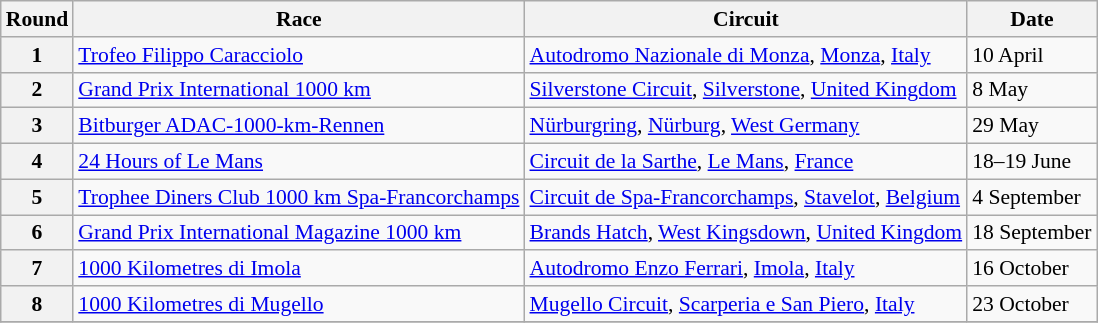<table class="wikitable" style="font-size: 90%;">
<tr>
<th>Round</th>
<th>Race</th>
<th>Circuit</th>
<th>Date</th>
</tr>
<tr>
<th>1</th>
<td><a href='#'>Trofeo Filippo Caracciolo</a></td>
<td> <a href='#'>Autodromo Nazionale di Monza</a>, <a href='#'>Monza</a>, <a href='#'>Italy</a></td>
<td>10 April</td>
</tr>
<tr>
<th>2</th>
<td><a href='#'>Grand Prix International 1000 km</a></td>
<td> <a href='#'>Silverstone Circuit</a>, <a href='#'>Silverstone</a>, <a href='#'>United Kingdom</a></td>
<td>8 May</td>
</tr>
<tr>
<th>3</th>
<td><a href='#'>Bitburger ADAC-1000-km-Rennen</a></td>
<td> <a href='#'>Nürburgring</a>, <a href='#'>Nürburg</a>, <a href='#'>West Germany</a></td>
<td>29 May</td>
</tr>
<tr>
<th>4</th>
<td><a href='#'>24 Hours of Le Mans</a></td>
<td> <a href='#'>Circuit de la Sarthe</a>, <a href='#'>Le Mans</a>, <a href='#'>France</a></td>
<td>18–19 June</td>
</tr>
<tr>
<th>5</th>
<td><a href='#'>Trophee Diners Club 1000 km Spa-Francorchamps</a></td>
<td> <a href='#'>Circuit de Spa-Francorchamps</a>, <a href='#'>Stavelot</a>, <a href='#'>Belgium</a></td>
<td>4 September</td>
</tr>
<tr>
<th>6</th>
<td><a href='#'>Grand Prix International Magazine 1000 km</a></td>
<td> <a href='#'>Brands Hatch</a>, <a href='#'>West Kingsdown</a>, <a href='#'>United Kingdom</a></td>
<td>18 September</td>
</tr>
<tr>
<th>7</th>
<td><a href='#'>1000 Kilometres di Imola</a></td>
<td> <a href='#'>Autodromo Enzo Ferrari</a>, <a href='#'>Imola</a>, <a href='#'>Italy</a></td>
<td>16 October</td>
</tr>
<tr>
<th>8</th>
<td><a href='#'>1000 Kilometres di Mugello</a></td>
<td> <a href='#'>Mugello Circuit</a>, <a href='#'>Scarperia e San Piero</a>, <a href='#'>Italy</a></td>
<td>23 October</td>
</tr>
<tr>
</tr>
</table>
